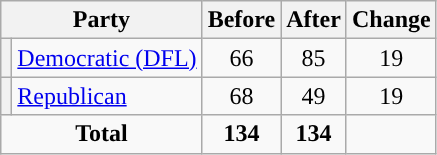<table class="wikitable" style="text-align:center;">
<tr>
<th colspan="2">Party</th>
<th>Before</th>
<th>After</th>
<th>Change</th>
</tr>
<tr>
<th style="background-color:"></th>
<td style="text-align:left;"><a href='#'>Democratic (DFL)</a></td>
<td>66</td>
<td>85</td>
<td> 19</td>
</tr>
<tr>
<th style="background-color:"></th>
<td style="text-align:left;"><a href='#'>Republican</a></td>
<td>68</td>
<td>49</td>
<td> 19</td>
</tr>
<tr>
<td colspan="2"><strong>Total</strong></td>
<td><strong>134</strong></td>
<td><strong>134</strong></td>
<td></td>
</tr>
</table>
